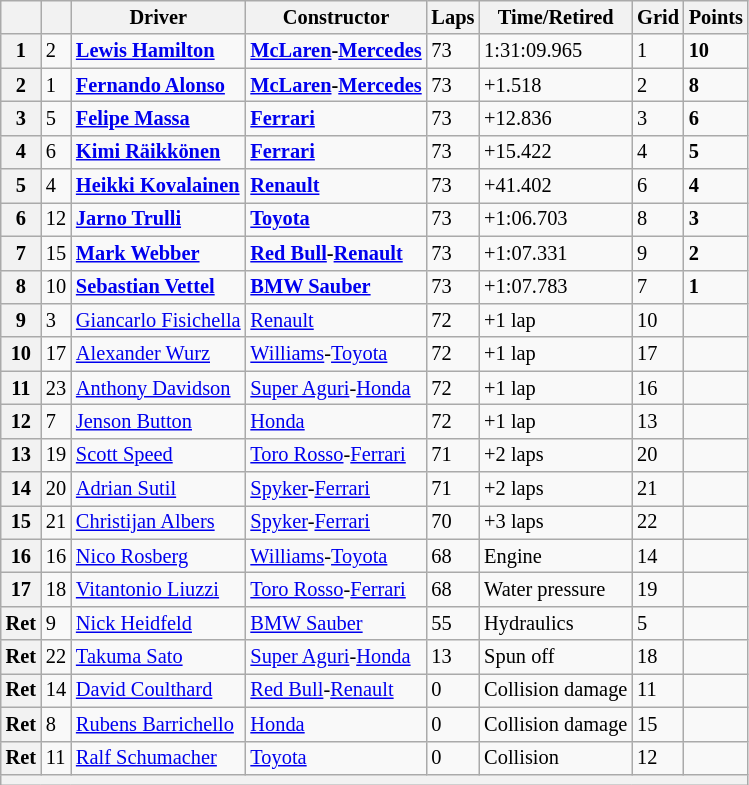<table class="wikitable" style="font-size:85%;">
<tr>
<th></th>
<th></th>
<th>Driver</th>
<th>Constructor</th>
<th>Laps</th>
<th>Time/Retired</th>
<th>Grid</th>
<th>Points</th>
</tr>
<tr>
<th>1</th>
<td>2</td>
<td> <strong><a href='#'>Lewis Hamilton</a></strong></td>
<td align="center" nowrap><strong><a href='#'>McLaren</a>-<a href='#'>Mercedes</a></strong></td>
<td>73</td>
<td>1:31:09.965</td>
<td>1</td>
<td><strong>10</strong></td>
</tr>
<tr>
<th>2</th>
<td>1</td>
<td> <strong><a href='#'>Fernando Alonso</a></strong></td>
<td><strong><a href='#'>McLaren</a>-<a href='#'>Mercedes</a></strong></td>
<td>73</td>
<td>+1.518</td>
<td>2</td>
<td><strong>8</strong></td>
</tr>
<tr>
<th>3</th>
<td>5</td>
<td> <strong><a href='#'>Felipe Massa</a></strong></td>
<td><strong><a href='#'>Ferrari</a></strong></td>
<td>73</td>
<td>+12.836</td>
<td>3</td>
<td><strong>6</strong></td>
</tr>
<tr>
<th>4</th>
<td>6</td>
<td> <strong><a href='#'>Kimi Räikkönen</a></strong></td>
<td><strong><a href='#'>Ferrari</a></strong></td>
<td>73</td>
<td>+15.422</td>
<td>4</td>
<td><strong>5</strong></td>
</tr>
<tr>
<th>5</th>
<td>4</td>
<td> <strong><a href='#'>Heikki Kovalainen</a></strong></td>
<td><strong><a href='#'>Renault</a></strong></td>
<td>73</td>
<td>+41.402</td>
<td>6</td>
<td><strong>4</strong></td>
</tr>
<tr>
<th>6</th>
<td>12</td>
<td> <strong><a href='#'>Jarno Trulli</a></strong></td>
<td><strong><a href='#'>Toyota</a></strong></td>
<td>73</td>
<td>+1:06.703</td>
<td>8</td>
<td><strong>3</strong></td>
</tr>
<tr>
<th>7</th>
<td>15</td>
<td> <strong><a href='#'>Mark Webber</a></strong></td>
<td><strong><a href='#'>Red Bull</a>-<a href='#'>Renault</a></strong></td>
<td>73</td>
<td>+1:07.331</td>
<td>9</td>
<td><strong>2</strong></td>
</tr>
<tr>
<th>8</th>
<td>10</td>
<td> <strong><a href='#'>Sebastian Vettel</a></strong></td>
<td><strong><a href='#'>BMW Sauber</a></strong></td>
<td>73</td>
<td>+1:07.783</td>
<td>7</td>
<td><strong>1</strong></td>
</tr>
<tr>
<th>9</th>
<td>3</td>
<td align="center" nowrap> <a href='#'>Giancarlo Fisichella</a></td>
<td><a href='#'>Renault</a></td>
<td>72</td>
<td>+1 lap</td>
<td>10</td>
<td></td>
</tr>
<tr>
<th>10</th>
<td>17</td>
<td> <a href='#'>Alexander Wurz</a></td>
<td><a href='#'>Williams</a>-<a href='#'>Toyota</a></td>
<td>72</td>
<td>+1 lap</td>
<td>17</td>
<td></td>
</tr>
<tr>
<th>11</th>
<td>23</td>
<td> <a href='#'>Anthony Davidson</a></td>
<td><a href='#'>Super Aguri</a>-<a href='#'>Honda</a></td>
<td>72</td>
<td>+1 lap</td>
<td>16</td>
<td></td>
</tr>
<tr>
<th>12</th>
<td>7</td>
<td> <a href='#'>Jenson Button</a></td>
<td><a href='#'>Honda</a></td>
<td>72</td>
<td>+1 lap</td>
<td>13</td>
<td></td>
</tr>
<tr>
<th>13</th>
<td>19</td>
<td> <a href='#'>Scott Speed</a></td>
<td><a href='#'>Toro Rosso</a>-<a href='#'>Ferrari</a></td>
<td>71</td>
<td>+2 laps</td>
<td>20</td>
<td></td>
</tr>
<tr>
<th>14</th>
<td>20</td>
<td> <a href='#'>Adrian Sutil</a></td>
<td><a href='#'>Spyker</a>-<a href='#'>Ferrari</a></td>
<td>71</td>
<td>+2 laps</td>
<td>21</td>
<td></td>
</tr>
<tr>
<th>15</th>
<td>21</td>
<td> <a href='#'>Christijan Albers</a></td>
<td><a href='#'>Spyker</a>-<a href='#'>Ferrari</a></td>
<td>70</td>
<td>+3 laps</td>
<td>22</td>
<td></td>
</tr>
<tr>
<th>16</th>
<td>16</td>
<td> <a href='#'>Nico Rosberg</a></td>
<td><a href='#'>Williams</a>-<a href='#'>Toyota</a></td>
<td>68</td>
<td>Engine</td>
<td>14</td>
<td></td>
</tr>
<tr>
<th>17</th>
<td>18</td>
<td> <a href='#'>Vitantonio Liuzzi</a></td>
<td><a href='#'>Toro Rosso</a>-<a href='#'>Ferrari</a></td>
<td>68</td>
<td>Water pressure</td>
<td>19</td>
<td></td>
</tr>
<tr>
<th>Ret</th>
<td>9</td>
<td> <a href='#'>Nick Heidfeld</a></td>
<td><a href='#'>BMW Sauber</a></td>
<td>55</td>
<td>Hydraulics</td>
<td>5</td>
<td></td>
</tr>
<tr>
<th>Ret</th>
<td>22</td>
<td> <a href='#'>Takuma Sato</a></td>
<td><a href='#'>Super Aguri</a>-<a href='#'>Honda</a></td>
<td>13</td>
<td>Spun off</td>
<td>18</td>
<td></td>
</tr>
<tr>
<th>Ret</th>
<td>14</td>
<td> <a href='#'>David Coulthard</a></td>
<td><a href='#'>Red Bull</a>-<a href='#'>Renault</a></td>
<td>0</td>
<td align="center" nowrap>Collision damage</td>
<td>11</td>
<td></td>
</tr>
<tr>
<th>Ret</th>
<td>8</td>
<td> <a href='#'>Rubens Barrichello</a></td>
<td><a href='#'>Honda</a></td>
<td>0</td>
<td>Collision damage</td>
<td>15</td>
<td></td>
</tr>
<tr>
<th>Ret</th>
<td>11</td>
<td> <a href='#'>Ralf Schumacher</a></td>
<td><a href='#'>Toyota</a></td>
<td>0</td>
<td>Collision</td>
<td>12</td>
<td></td>
</tr>
<tr>
<th colspan="8"></th>
</tr>
</table>
